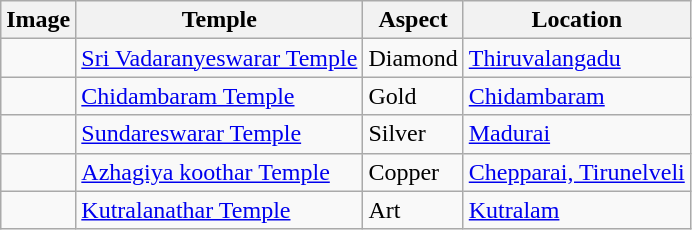<table class="wikitable">
<tr>
<th>Image</th>
<th>Temple</th>
<th>Aspect</th>
<th>Location</th>
</tr>
<tr>
<td align="center"></td>
<td><a href='#'>Sri Vadaranyeswarar Temple</a></td>
<td>Diamond</td>
<td><a href='#'>Thiruvalangadu</a></td>
</tr>
<tr>
<td align="center"></td>
<td><a href='#'>Chidambaram Temple</a></td>
<td>Gold</td>
<td><a href='#'>Chidambaram</a></td>
</tr>
<tr>
<td align="center"></td>
<td><a href='#'>Sundareswarar Temple</a></td>
<td>Silver</td>
<td><a href='#'>Madurai</a></td>
</tr>
<tr>
<td align="center"></td>
<td><a href='#'>Azhagiya koothar Temple</a></td>
<td>Copper</td>
<td><a href='#'>Chepparai, Tirunelveli</a></td>
</tr>
<tr>
<td align="center"></td>
<td><a href='#'>Kutralanathar Temple</a></td>
<td>Art</td>
<td><a href='#'>Kutralam</a></td>
</tr>
</table>
